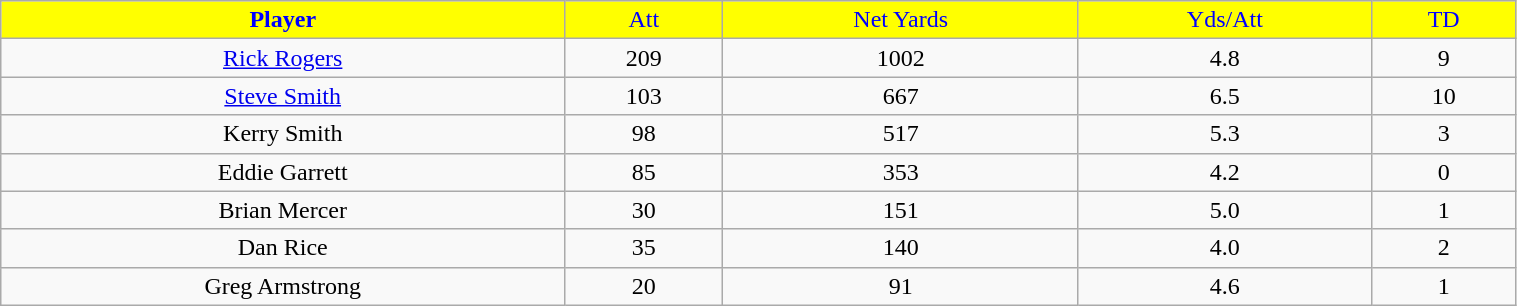<table class="wikitable" width="80%">
<tr align="center"  style="background:yellow;color:blue;">
<td><strong>Player</strong></td>
<td>Att</td>
<td>Net Yards</td>
<td>Yds/Att</td>
<td>TD</td>
</tr>
<tr align="center" bgcolor="">
<td><a href='#'>Rick Rogers</a></td>
<td>209</td>
<td>1002</td>
<td>4.8</td>
<td>9</td>
</tr>
<tr align="center" bgcolor="">
<td><a href='#'>Steve Smith</a></td>
<td>103</td>
<td>667</td>
<td>6.5</td>
<td>10</td>
</tr>
<tr align="center" bgcolor="">
<td>Kerry Smith</td>
<td>98</td>
<td>517</td>
<td>5.3</td>
<td>3</td>
</tr>
<tr align="center" bgcolor="">
<td>Eddie Garrett</td>
<td>85</td>
<td>353</td>
<td>4.2</td>
<td>0</td>
</tr>
<tr align="center" bgcolor="">
<td>Brian Mercer</td>
<td>30</td>
<td>151</td>
<td>5.0</td>
<td>1</td>
</tr>
<tr align="center" bgcolor="">
<td>Dan Rice</td>
<td>35</td>
<td>140</td>
<td>4.0</td>
<td>2</td>
</tr>
<tr align="center" bgcolor="">
<td>Greg Armstrong</td>
<td>20</td>
<td>91</td>
<td>4.6</td>
<td>1</td>
</tr>
</table>
